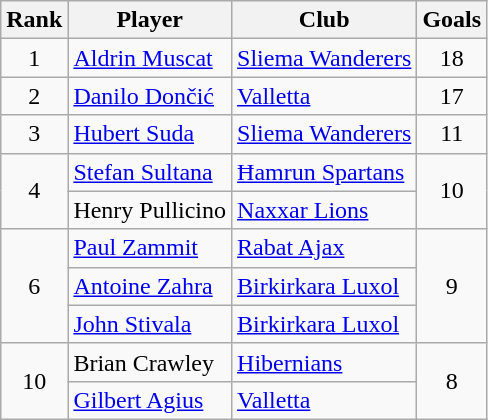<table class="wikitable" style="text-align:center">
<tr>
<th>Rank</th>
<th>Player</th>
<th>Club</th>
<th>Goals</th>
</tr>
<tr>
<td>1</td>
<td align="left"> <a href='#'>Aldrin Muscat</a></td>
<td align="left"><a href='#'>Sliema Wanderers</a></td>
<td>18</td>
</tr>
<tr>
<td>2</td>
<td align="left"><a href='#'>Danilo Dončić</a></td>
<td align="left"><a href='#'>Valletta</a></td>
<td>17</td>
</tr>
<tr>
<td>3</td>
<td align="left"> <a href='#'>Hubert Suda</a></td>
<td align="left"><a href='#'>Sliema Wanderers</a></td>
<td>11</td>
</tr>
<tr>
<td rowspan="2">4</td>
<td align="left"> <a href='#'>Stefan Sultana</a></td>
<td align="left"><a href='#'>Ħamrun Spartans</a></td>
<td rowspan="2">10</td>
</tr>
<tr>
<td align="left"> Henry Pullicino</td>
<td align="left"><a href='#'>Naxxar Lions</a></td>
</tr>
<tr>
<td rowspan="3">6</td>
<td align="left"> <a href='#'>Paul Zammit</a></td>
<td align="left"><a href='#'>Rabat Ajax</a></td>
<td rowspan="3">9</td>
</tr>
<tr>
<td align="left"> <a href='#'>Antoine Zahra</a></td>
<td align="left"><a href='#'>Birkirkara Luxol</a></td>
</tr>
<tr>
<td align="left"> <a href='#'>John Stivala</a></td>
<td align="left"><a href='#'>Birkirkara Luxol</a></td>
</tr>
<tr>
<td rowspan="2">10</td>
<td align="left"> Brian Crawley</td>
<td align="left"><a href='#'>Hibernians</a></td>
<td rowspan="2">8</td>
</tr>
<tr>
<td align="left"> <a href='#'>Gilbert Agius</a></td>
<td align="left"><a href='#'>Valletta</a></td>
</tr>
</table>
